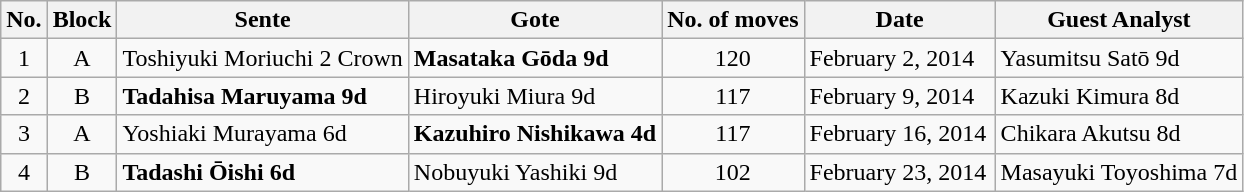<table class="wikitable">
<tr>
<th width="20">No.</th>
<th>Block</th>
<th>Sente</th>
<th>Gote</th>
<th>No. of moves</th>
<th width="120">Date</th>
<th>Guest Analyst</th>
</tr>
<tr>
<td align="center">1</td>
<td align="center">A</td>
<td>Toshiyuki Moriuchi 2 Crown</td>
<td><strong>Masataka Gōda 9d</strong></td>
<td align="center">120</td>
<td>February 2, 2014</td>
<td>Yasumitsu Satō 9d</td>
</tr>
<tr>
<td align="center">2</td>
<td align="center">B</td>
<td><strong>Tadahisa Maruyama 9d</strong></td>
<td>Hiroyuki Miura 9d</td>
<td align="center">117</td>
<td>February 9, 2014</td>
<td>Kazuki Kimura 8d</td>
</tr>
<tr>
<td align="center">3</td>
<td align="center">A</td>
<td>Yoshiaki Murayama 6d</td>
<td><strong>Kazuhiro Nishikawa 4d</strong></td>
<td align="center">117</td>
<td>February 16, 2014</td>
<td>Chikara Akutsu 8d</td>
</tr>
<tr>
<td align="center">4</td>
<td align="center">B</td>
<td><strong>Tadashi Ōishi 6d</strong></td>
<td>Nobuyuki Yashiki 9d</td>
<td align="center">102</td>
<td>February 23, 2014</td>
<td>Masayuki Toyoshima 7d</td>
</tr>
</table>
